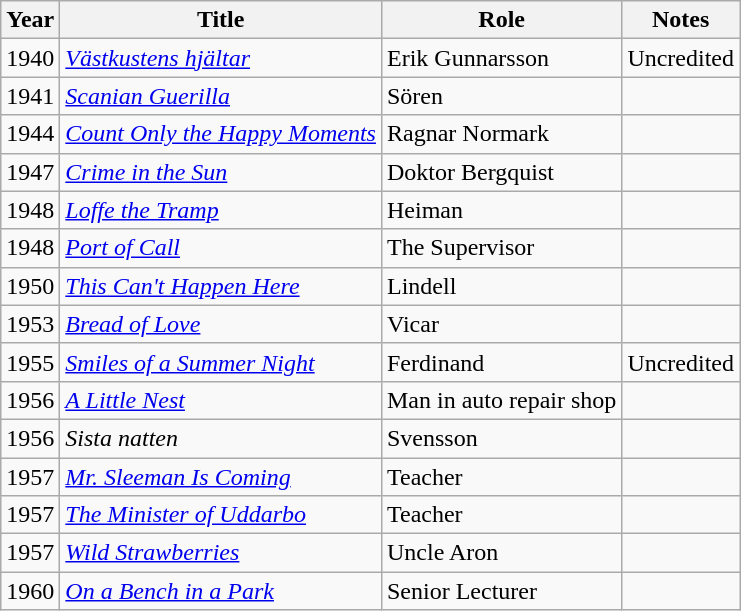<table class="wikitable">
<tr>
<th>Year</th>
<th>Title</th>
<th>Role</th>
<th>Notes</th>
</tr>
<tr>
<td>1940</td>
<td><em><a href='#'>Västkustens hjältar</a></em></td>
<td>Erik Gunnarsson</td>
<td>Uncredited</td>
</tr>
<tr>
<td>1941</td>
<td><em><a href='#'>Scanian Guerilla</a></em></td>
<td>Sören</td>
<td></td>
</tr>
<tr>
<td>1944</td>
<td><em><a href='#'>Count Only the Happy Moments</a></em></td>
<td>Ragnar Normark</td>
<td></td>
</tr>
<tr>
<td>1947</td>
<td><em><a href='#'>Crime in the Sun</a></em></td>
<td>Doktor Bergquist</td>
<td></td>
</tr>
<tr>
<td>1948</td>
<td><em><a href='#'>Loffe the Tramp</a></em></td>
<td>Heiman</td>
<td></td>
</tr>
<tr>
<td>1948</td>
<td><em><a href='#'>Port of Call</a></em></td>
<td>The Supervisor</td>
<td></td>
</tr>
<tr>
<td>1950</td>
<td><em><a href='#'>This Can't Happen Here</a></em></td>
<td>Lindell</td>
<td></td>
</tr>
<tr>
<td>1953</td>
<td><em><a href='#'>Bread of Love</a></em></td>
<td>Vicar</td>
<td></td>
</tr>
<tr>
<td>1955</td>
<td><em><a href='#'>Smiles of a Summer Night</a></em></td>
<td>Ferdinand</td>
<td>Uncredited</td>
</tr>
<tr>
<td>1956</td>
<td><em><a href='#'>A Little Nest</a></em></td>
<td>Man in auto repair shop</td>
<td></td>
</tr>
<tr>
<td>1956</td>
<td><em>Sista natten</em></td>
<td>Svensson</td>
<td></td>
</tr>
<tr>
<td>1957</td>
<td><em><a href='#'>Mr. Sleeman Is Coming</a></em></td>
<td>Teacher</td>
<td></td>
</tr>
<tr>
<td>1957</td>
<td><em><a href='#'>The Minister of Uddarbo</a></em></td>
<td>Teacher</td>
<td></td>
</tr>
<tr>
<td>1957</td>
<td><em><a href='#'>Wild Strawberries</a></em></td>
<td>Uncle Aron</td>
<td></td>
</tr>
<tr>
<td>1960</td>
<td><em><a href='#'>On a Bench in a Park</a></em></td>
<td>Senior Lecturer</td>
<td></td>
</tr>
</table>
